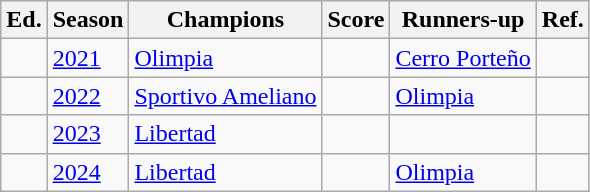<table class="wikitable">
<tr>
<th width=px>Ed.</th>
<th>Season</th>
<th>Champions</th>
<th>Score</th>
<th>Runners-up</th>
<th>Ref.</th>
</tr>
<tr>
<td></td>
<td><a href='#'>2021</a></td>
<td><a href='#'>Olimpia</a> </td>
<td></td>
<td><a href='#'>Cerro Porteño</a></td>
<td></td>
</tr>
<tr>
<td></td>
<td><a href='#'>2022</a></td>
<td><a href='#'>Sportivo Ameliano</a> </td>
<td></td>
<td><a href='#'>Olimpia</a></td>
<td></td>
</tr>
<tr>
<td></td>
<td><a href='#'>2023</a></td>
<td><a href='#'>Libertad</a> </td>
<td></td>
<td></td>
<td></td>
</tr>
<tr>
<td></td>
<td><a href='#'>2024</a></td>
<td><a href='#'>Libertad</a> </td>
<td></td>
<td><a href='#'>Olimpia</a></td>
<td></td>
</tr>
</table>
